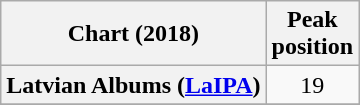<table class="wikitable plainrowheaders" style="text-align:center">
<tr>
<th scope="col">Chart (2018)</th>
<th scope="col">Peak<br>position</th>
</tr>
<tr>
<th scope="row">Latvian Albums (<a href='#'>LaIPA</a>)</th>
<td>19</td>
</tr>
<tr>
</tr>
</table>
